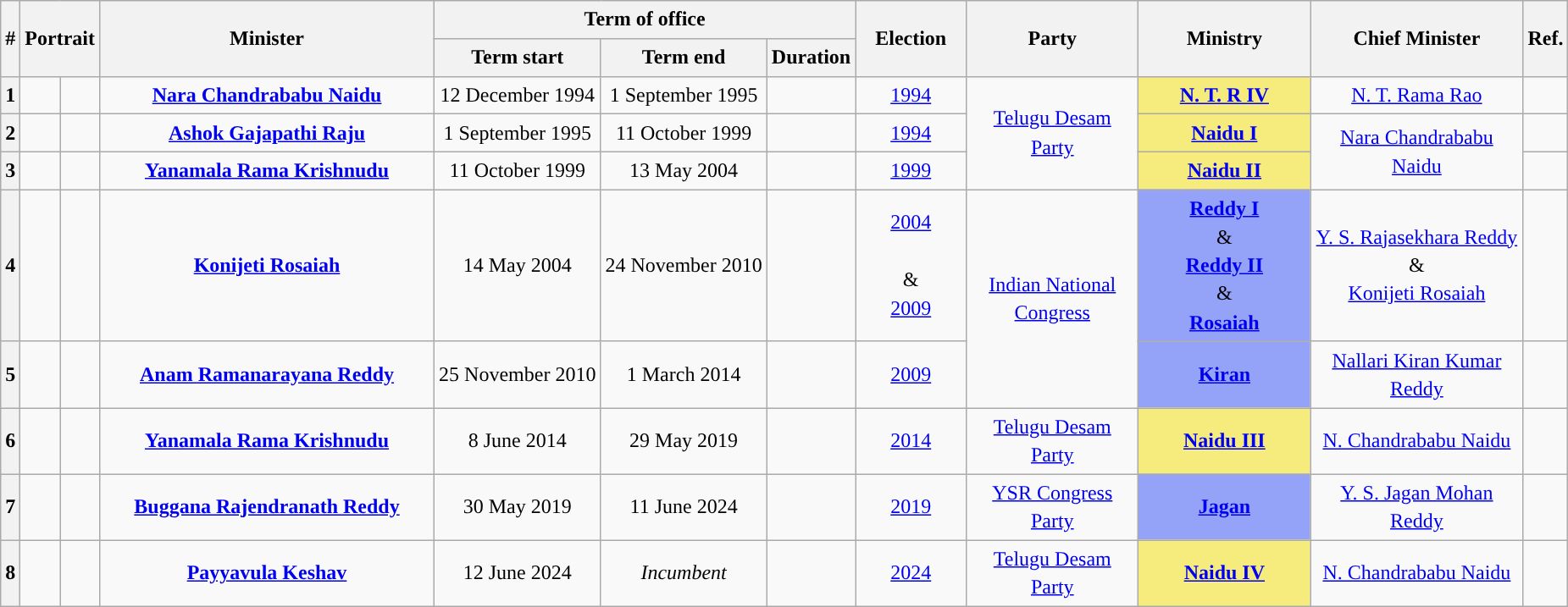<table class="wikitable" style="line-height:1.4em; text-align:center">
<tr>
<th rowspan=2>#</th>
<th rowspan=2 colspan="2">Portrait</th>
<th rowspan=2 style="width:16em">Minister<br></th>
<th colspan="3">Term of office</th>
<th rowspan=2 style="width:5em">Election<br></th>
<th rowspan=2 style="width:8em">Party</th>
<th rowspan=2 style="width:8em">Ministry</th>
<th rowspan=2 style="width:10em">Chief Minister</th>
<th rowspan=2>Ref.</th>
</tr>
<tr>
<th>Term start</th>
<th>Term end</th>
<th>Duration</th>
</tr>
<tr>
<th>1</th>
<td></td>
<td></td>
<td><strong><a href='#'>Nara Chandrababu Naidu</a></strong><br></td>
<td>12 December 1994</td>
<td>1 September 1995</td>
<td><strong></strong></td>
<td><a href='#'>1994</a><br></td>
<td rowspan="3"><a href='#'>Telugu Desam Party</a></td>
<td bgcolor="#F5EC7D"><strong><a href='#'>N. T. R IV</a></strong></td>
<td><a href='#'>N. T. Rama Rao</a></td>
<td></td>
</tr>
<tr>
<th>2</th>
<td></td>
<td></td>
<td><strong><a href='#'>Ashok Gajapathi Raju</a></strong><br></td>
<td>1 September 1995</td>
<td>11 October 1999</td>
<td><strong></strong></td>
<td><a href='#'>1994</a><br></td>
<td bgcolor="#F5EC7D"><strong><a href='#'>Naidu I</a></strong></td>
<td rowspan="2"><a href='#'>Nara Chandrababu Naidu</a></td>
<td></td>
</tr>
<tr>
<th>3</th>
<td></td>
<td></td>
<td><strong><a href='#'>Yanamala Rama Krishnudu</a></strong><br></td>
<td>11 October 1999</td>
<td>13 May 2004</td>
<td><strong></strong></td>
<td><a href='#'>1999</a><br></td>
<td bgcolor="#F5EC7D"><strong><a href='#'>Naidu II</a></strong></td>
<td></td>
</tr>
<tr>
<th>4</th>
<td></td>
<td></td>
<td><strong><a href='#'>Konijeti Rosaiah</a></strong><br></td>
<td>14 May 2004</td>
<td>24 November 2010</td>
<td><strong></strong></td>
<td><a href='#'>2004</a><br><br>&<br><a href='#'>2009</a><br></td>
<td rowspan="2"><a href='#'>Indian National Congress</a></td>
<td bgcolor="#94A2F7"><strong><a href='#'>Reddy I</a></strong><br>&<br><strong><a href='#'>Reddy II</a></strong><br>&<br> <strong><a href='#'>Rosaiah</a></strong></td>
<td><a href='#'>Y. S. Rajasekhara Reddy</a><br>&<br><a href='#'>Konijeti Rosaiah</a></td>
<td></td>
</tr>
<tr>
<th>5</th>
<td></td>
<td></td>
<td><strong><a href='#'>Anam Ramanarayana Reddy</a></strong><br></td>
<td>25 November 2010</td>
<td>1 March 2014</td>
<td><strong></strong></td>
<td><a href='#'>2009</a><br></td>
<td bgcolor="#94A2F7"><strong><a href='#'>Kiran</a></strong></td>
<td><a href='#'>Nallari Kiran Kumar Reddy</a></td>
<td></td>
</tr>
<tr>
<th>6</th>
<td></td>
<td></td>
<td><strong><a href='#'>Yanamala Rama Krishnudu</a></strong><br></td>
<td>8 June 2014</td>
<td>29 May 2019</td>
<td><strong></strong></td>
<td><a href='#'>2014</a><br></td>
<td><a href='#'>Telugu Desam Party</a></td>
<td bgcolor="#F5EC7D"><strong><a href='#'>Naidu III</a></strong></td>
<td><a href='#'>N. Chandrababu Naidu</a></td>
<td></td>
</tr>
<tr>
<th>7</th>
<td></td>
<td><br></td>
<td><strong><a href='#'>Buggana Rajendranath Reddy</a></strong><br></td>
<td>30 May 2019</td>
<td>11 June 2024</td>
<td><strong></strong></td>
<td><a href='#'>2019</a><br></td>
<td><a href='#'>YSR Congress Party</a></td>
<td bgcolor="#94A2F7"><strong><a href='#'>Jagan</a></strong></td>
<td><a href='#'>Y. S. Jagan Mohan Reddy</a></td>
<td></td>
</tr>
<tr>
<th>8</th>
<td></td>
<td></td>
<td><strong><a href='#'>Payyavula Keshav</a></strong><br></td>
<td>12 June 2024</td>
<td><em>Incumbent</em></td>
<td><strong></strong></td>
<td><a href='#'>2024</a><br></td>
<td><a href='#'>Telugu Desam Party</a></td>
<td bgcolor="#F5EC7D"><strong><a href='#'>Naidu IV</a></strong></td>
<td><a href='#'>N. Chandrababu Naidu</a></td>
<td></td>
</tr>
</table>
